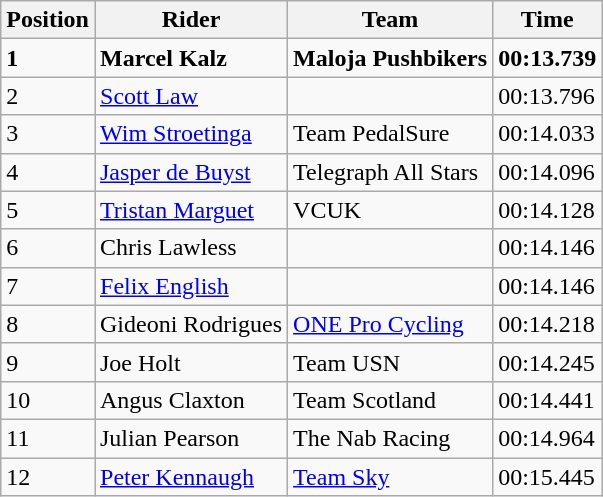<table class="wikitable">
<tr>
<th>Position</th>
<th>Rider</th>
<th>Team</th>
<th>Time</th>
</tr>
<tr>
<td><strong>1</strong></td>
<td><strong>Marcel Kalz</strong></td>
<td><strong>Maloja Pushbikers</strong></td>
<td><strong>00:13.739</strong></td>
</tr>
<tr>
<td>2</td>
<td><a href='#'>Scott Law</a></td>
<td></td>
<td>00:13.796</td>
</tr>
<tr>
<td>3</td>
<td><a href='#'>Wim Stroetinga</a></td>
<td>Team PedalSure</td>
<td>00:14.033</td>
</tr>
<tr>
<td>4</td>
<td><a href='#'>Jasper de Buyst</a></td>
<td>Telegraph All Stars</td>
<td>00:14.096</td>
</tr>
<tr>
<td>5</td>
<td><a href='#'>Tristan Marguet</a></td>
<td>VCUK</td>
<td>00:14.128</td>
</tr>
<tr>
<td>6</td>
<td>Chris Lawless</td>
<td></td>
<td>00:14.146</td>
</tr>
<tr>
<td>7</td>
<td><a href='#'>Felix English</a></td>
<td></td>
<td>00:14.146</td>
</tr>
<tr>
<td>8</td>
<td>Gideoni Rodrigues</td>
<td><a href='#'>ONE Pro Cycling</a></td>
<td>00:14.218</td>
</tr>
<tr>
<td>9</td>
<td>Joe Holt</td>
<td>Team USN</td>
<td>00:14.245</td>
</tr>
<tr>
<td>10</td>
<td>Angus Claxton</td>
<td>Team Scotland</td>
<td>00:14.441</td>
</tr>
<tr>
<td>11</td>
<td>Julian Pearson</td>
<td>The Nab Racing</td>
<td>00:14.964</td>
</tr>
<tr>
<td>12</td>
<td><a href='#'>Peter Kennaugh</a></td>
<td><a href='#'>Team Sky</a></td>
<td>00:15.445</td>
</tr>
</table>
